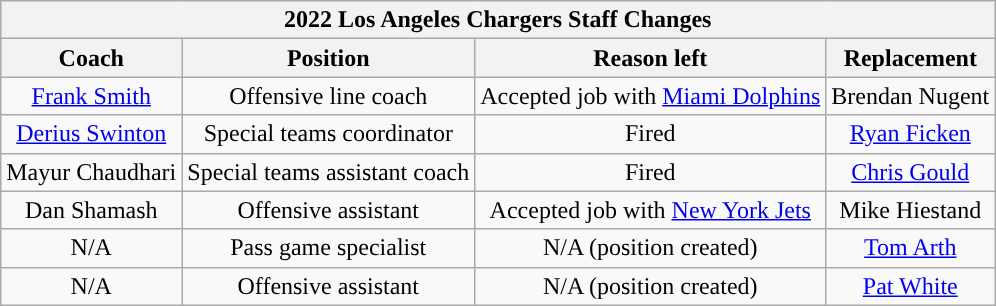<table class="wikitable" style="text-align:center">
<tr>
<th colspan=4>2022 Los Angeles Chargers Staff Changes</th>
</tr>
<tr>
<th>Coach</th>
<th>Position</th>
<th>Reason left</th>
<th>Replacement</th>
</tr>
<tr>
<td><a href='#'>Frank Smith</a></td>
<td>Offensive line coach</td>
<td>Accepted job with <a href='#'>Miami Dolphins</a></td>
<td>Brendan Nugent</td>
</tr>
<tr>
<td><a href='#'>Derius Swinton</a></td>
<td>Special teams coordinator</td>
<td>Fired</td>
<td><a href='#'>Ryan Ficken</a></td>
</tr>
<tr>
<td>Mayur Chaudhari</td>
<td>Special teams assistant coach</td>
<td>Fired</td>
<td><a href='#'>Chris Gould</a></td>
</tr>
<tr>
<td>Dan Shamash</td>
<td>Offensive assistant</td>
<td>Accepted job with <a href='#'>New York Jets</a></td>
<td>Mike Hiestand</td>
</tr>
<tr>
<td>N/A</td>
<td>Pass game specialist</td>
<td>N/A (position created)</td>
<td><a href='#'>Tom Arth</a></td>
</tr>
<tr>
<td>N/A</td>
<td>Offensive assistant</td>
<td>N/A (position created)</td>
<td><a href='#'>Pat White</a></td>
</tr>
</table>
